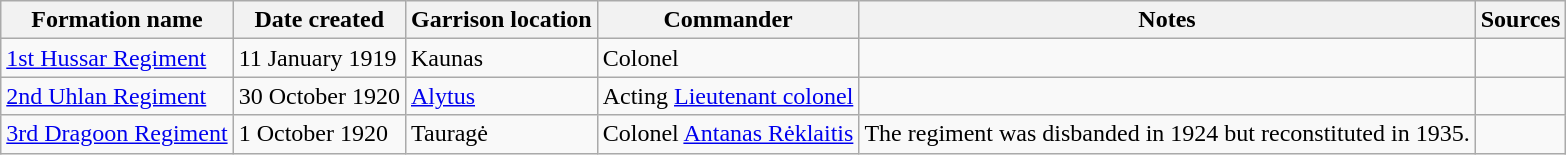<table class="wikitable">
<tr>
<th>Formation name</th>
<th>Date created</th>
<th>Garrison location</th>
<th>Commander</th>
<th>Notes</th>
<th>Sources</th>
</tr>
<tr>
<td><a href='#'>1st Hussar Regiment</a></td>
<td>11 January 1919</td>
<td>Kaunas</td>
<td>Colonel </td>
<td></td>
<td></td>
</tr>
<tr>
<td><a href='#'>2nd Uhlan Regiment</a></td>
<td>30 October 1920</td>
<td><a href='#'>Alytus</a></td>
<td>Acting <a href='#'>Lieutenant colonel</a> </td>
<td></td>
<td></td>
</tr>
<tr>
<td><a href='#'>3rd Dragoon Regiment</a></td>
<td>1 October 1920</td>
<td>Tauragė</td>
<td>Colonel <a href='#'>Antanas Rėklaitis</a></td>
<td>The regiment was disbanded in 1924 but reconstituted in 1935.</td>
<td></td>
</tr>
</table>
